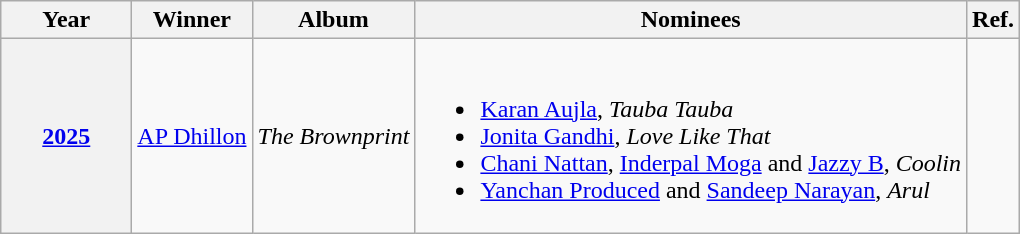<table class="wikitable sortable">
<tr>
<th scope="col" style="width:5em;">Year</th>
<th scope="col">Winner</th>
<th scope="col">Album</th>
<th scope="col" class="unsortable">Nominees</th>
<th scope="col" class="unsortable">Ref.</th>
</tr>
<tr>
<th scope="row"><a href='#'>2025</a></th>
<td><a href='#'>AP Dhillon</a></td>
<td><em>The Brownprint</em></td>
<td><br><ul><li><a href='#'>Karan Aujla</a>, <em>Tauba Tauba</em></li><li><a href='#'>Jonita Gandhi</a>, <em>Love Like That</em></li><li><a href='#'>Chani Nattan</a>, <a href='#'>Inderpal Moga</a> and <a href='#'>Jazzy B</a>, <em>Coolin</em></li><li><a href='#'>Yanchan Produced</a> and <a href='#'>Sandeep Narayan</a>, <em>Arul</em></li></ul></td>
<td align="center"></td>
</tr>
</table>
